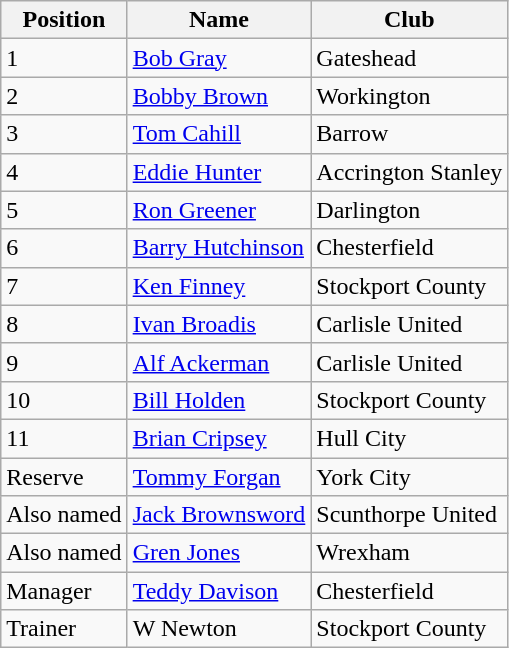<table class="wikitable" border="1">
<tr>
<th>Position</th>
<th>Name</th>
<th>Club</th>
</tr>
<tr>
<td>1</td>
<td><a href='#'>Bob Gray</a></td>
<td>Gateshead</td>
</tr>
<tr>
<td>2</td>
<td><a href='#'>Bobby Brown</a></td>
<td>Workington</td>
</tr>
<tr>
<td>3</td>
<td><a href='#'>Tom Cahill</a></td>
<td>Barrow</td>
</tr>
<tr>
<td>4</td>
<td><a href='#'>Eddie Hunter</a></td>
<td>Accrington Stanley</td>
</tr>
<tr>
<td>5</td>
<td><a href='#'>Ron Greener</a></td>
<td>Darlington</td>
</tr>
<tr>
<td>6</td>
<td><a href='#'>Barry Hutchinson</a></td>
<td>Chesterfield</td>
</tr>
<tr>
<td>7</td>
<td><a href='#'>Ken Finney</a></td>
<td>Stockport County</td>
</tr>
<tr>
<td>8</td>
<td><a href='#'>Ivan Broadis</a></td>
<td>Carlisle United</td>
</tr>
<tr>
<td>9</td>
<td><a href='#'>Alf Ackerman</a></td>
<td>Carlisle United</td>
</tr>
<tr>
<td>10</td>
<td><a href='#'>Bill Holden</a></td>
<td>Stockport County</td>
</tr>
<tr>
<td>11</td>
<td><a href='#'>Brian Cripsey</a></td>
<td>Hull City</td>
</tr>
<tr>
<td>Reserve</td>
<td><a href='#'>Tommy Forgan</a></td>
<td>York City</td>
</tr>
<tr>
<td>Also named</td>
<td><a href='#'>Jack Brownsword</a></td>
<td>Scunthorpe United</td>
</tr>
<tr>
<td>Also named</td>
<td><a href='#'>Gren Jones</a></td>
<td>Wrexham</td>
</tr>
<tr>
<td>Manager</td>
<td><a href='#'>Teddy Davison</a></td>
<td>Chesterfield</td>
</tr>
<tr>
<td>Trainer</td>
<td>W Newton</td>
<td>Stockport County</td>
</tr>
</table>
